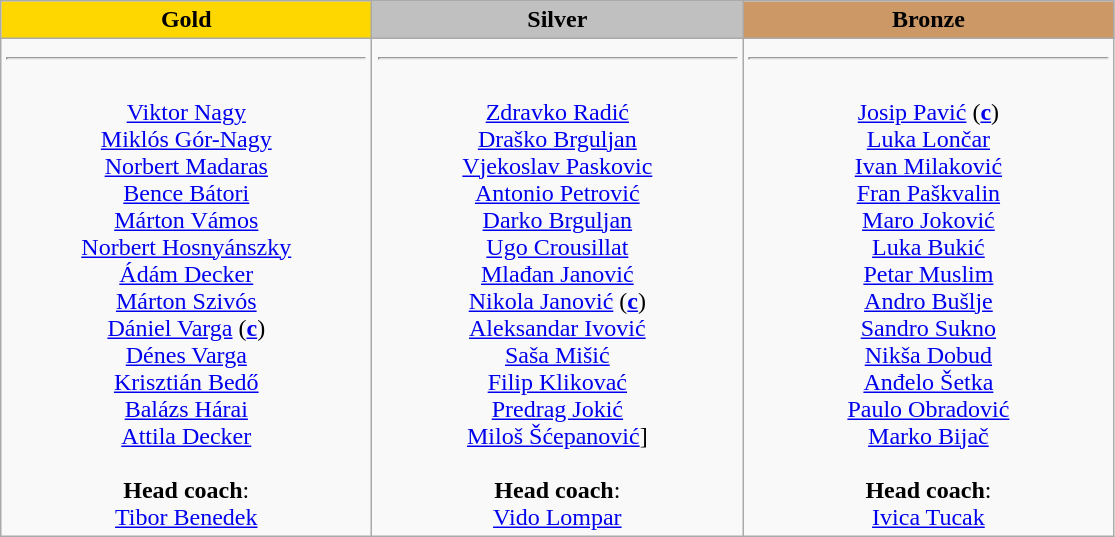<table class="wikitable">
<tr>
<th style="text-align:center; width:15em; background-color:gold;">Gold</th>
<th style="text-align:center; width:15em; background-color:silver;">Silver</th>
<th style="text-align:center; width:15em; background-color:#CC9966;">Bronze</th>
</tr>
<tr>
<td style="text-align:center; vertical-align:top;"><strong></strong> <hr><br><a href='#'>Viktor Nagy</a><br><a href='#'>Miklós Gór-Nagy</a><br><a href='#'>Norbert Madaras</a><br><a href='#'>Bence Bátori</a><br><a href='#'>Márton Vámos</a><br><a href='#'>Norbert Hosnyánszky</a><br><a href='#'>Ádám Decker</a><br><a href='#'>Márton Szivós</a><br><a href='#'>Dániel Varga</a> (<a href='#'><strong>c</strong></a>)<br><a href='#'>Dénes Varga</a> <br><a href='#'>Krisztián Bedő</a><br><a href='#'>Balázs Hárai</a><br><a href='#'>Attila Decker</a><br><br><strong>Head coach</strong>: <br><a href='#'>Tibor Benedek</a></td>
<td style="text-align:center; vertical-align:top;"><strong></strong> <hr><br><a href='#'>Zdravko Radić</a><br><a href='#'>Draško Brguljan</a><br><a href='#'>Vjekoslav Paskovic</a><br><a href='#'>Antonio Petrović</a><br><a href='#'>Darko Brguljan</a><br><a href='#'>Ugo Crousillat</a><br><a href='#'>Mlađan Janović</a><br><a href='#'>Nikola Janović</a> (<a href='#'><strong>c</strong></a>)<br><a href='#'>Aleksandar Ivović</a><br><a href='#'>Saša Mišić</a><br><a href='#'>Filip Klikovać</a><br><a href='#'>Predrag Jokić</a><br><a href='#'>Miloš Šćepanović</a>]<br><br><strong>Head coach</strong>: <br><a href='#'>Vido Lompar</a></td>
<td style="text-align:center; vertical-align:top;"><strong></strong> <hr><br><a href='#'>Josip Pavić</a> (<a href='#'><strong>c</strong></a>)<br><a href='#'>Luka Lončar</a><br><a href='#'>Ivan Milaković</a><br><a href='#'>Fran Paškvalin</a><br><a href='#'>Maro Joković</a><br><a href='#'>Luka Bukić</a><br><a href='#'>Petar Muslim</a><br><a href='#'>Andro Bušlje</a><br><a href='#'>Sandro Sukno</a><br><a href='#'>Nikša Dobud</a><br><a href='#'>Anđelo Šetka</a><br><a href='#'>Paulo Obradović</a><br><a href='#'>Marko Bijač</a><br><br><strong>Head coach</strong>: <br><a href='#'>Ivica Tucak</a></td>
</tr>
</table>
